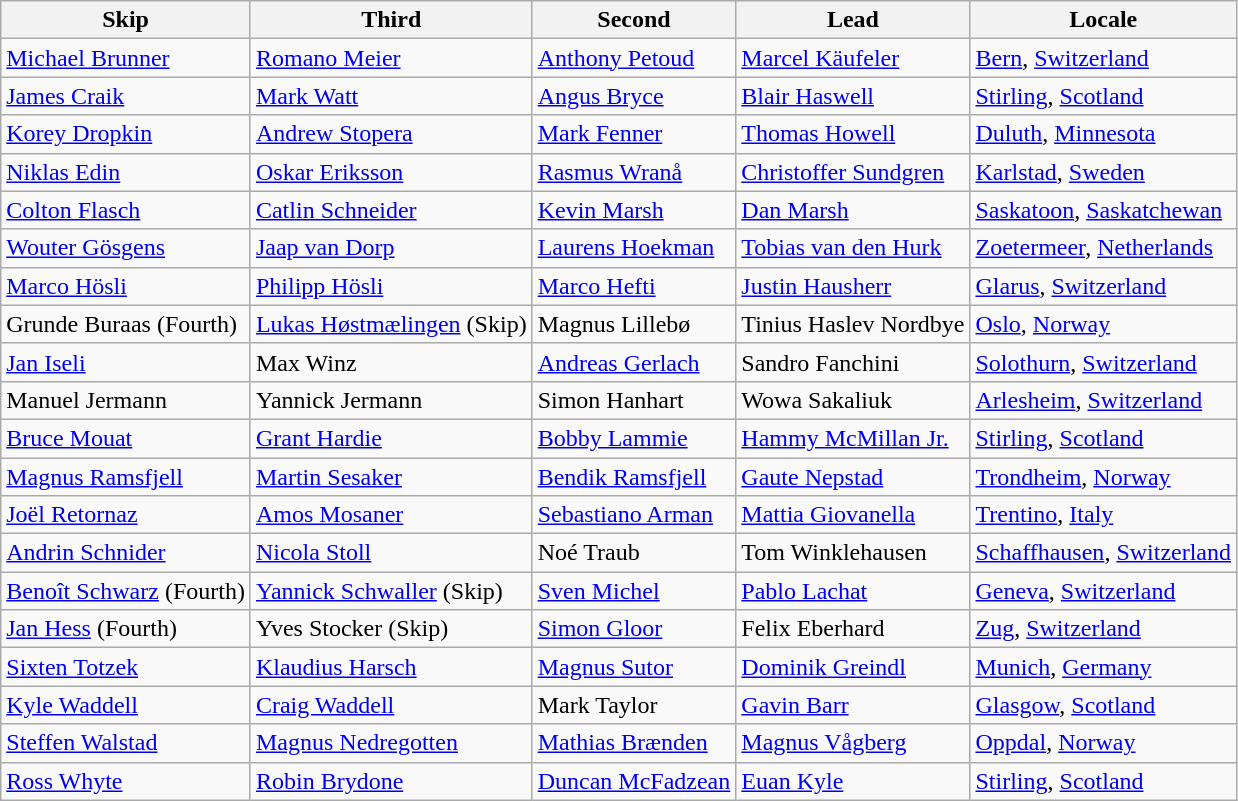<table class=wikitable>
<tr>
<th scope="col">Skip</th>
<th scope="col">Third</th>
<th scope="col">Second</th>
<th scope="col">Lead</th>
<th scope="col">Locale</th>
</tr>
<tr>
<td><a href='#'>Michael Brunner</a></td>
<td><a href='#'>Romano Meier</a></td>
<td><a href='#'>Anthony Petoud</a></td>
<td><a href='#'>Marcel Käufeler</a></td>
<td> <a href='#'>Bern</a>, <a href='#'>Switzerland</a></td>
</tr>
<tr>
<td><a href='#'>James Craik</a></td>
<td><a href='#'>Mark Watt</a></td>
<td><a href='#'>Angus Bryce</a></td>
<td><a href='#'>Blair Haswell</a></td>
<td> <a href='#'>Stirling</a>, <a href='#'>Scotland</a></td>
</tr>
<tr>
<td><a href='#'>Korey Dropkin</a></td>
<td><a href='#'>Andrew Stopera</a></td>
<td><a href='#'>Mark Fenner</a></td>
<td><a href='#'>Thomas Howell</a></td>
<td> <a href='#'>Duluth</a>, <a href='#'>Minnesota</a></td>
</tr>
<tr>
<td><a href='#'>Niklas Edin</a></td>
<td><a href='#'>Oskar Eriksson</a></td>
<td><a href='#'>Rasmus Wranå</a></td>
<td><a href='#'>Christoffer Sundgren</a></td>
<td> <a href='#'>Karlstad</a>, <a href='#'>Sweden</a></td>
</tr>
<tr>
<td><a href='#'>Colton Flasch</a></td>
<td><a href='#'>Catlin Schneider</a></td>
<td><a href='#'>Kevin Marsh</a></td>
<td><a href='#'>Dan Marsh</a></td>
<td> <a href='#'>Saskatoon</a>, <a href='#'>Saskatchewan</a></td>
</tr>
<tr>
<td><a href='#'>Wouter Gösgens</a></td>
<td><a href='#'>Jaap van Dorp</a></td>
<td><a href='#'>Laurens Hoekman</a></td>
<td><a href='#'>Tobias van den Hurk</a></td>
<td> <a href='#'>Zoetermeer</a>, <a href='#'>Netherlands</a></td>
</tr>
<tr>
<td><a href='#'>Marco Hösli</a></td>
<td><a href='#'>Philipp Hösli</a></td>
<td><a href='#'>Marco Hefti</a></td>
<td><a href='#'>Justin Hausherr</a></td>
<td> <a href='#'>Glarus</a>, <a href='#'>Switzerland</a></td>
</tr>
<tr>
<td>Grunde Buraas (Fourth)</td>
<td><a href='#'>Lukas Høstmælingen</a> (Skip)</td>
<td>Magnus Lillebø</td>
<td>Tinius Haslev Nordbye</td>
<td> <a href='#'>Oslo</a>, <a href='#'>Norway</a></td>
</tr>
<tr>
<td><a href='#'>Jan Iseli</a></td>
<td>Max Winz</td>
<td><a href='#'>Andreas Gerlach</a></td>
<td>Sandro Fanchini</td>
<td> <a href='#'>Solothurn</a>, <a href='#'>Switzerland</a></td>
</tr>
<tr>
<td>Manuel Jermann</td>
<td>Yannick Jermann</td>
<td>Simon Hanhart</td>
<td>Wowa Sakaliuk</td>
<td> <a href='#'>Arlesheim</a>, <a href='#'>Switzerland</a></td>
</tr>
<tr>
<td><a href='#'>Bruce Mouat</a></td>
<td><a href='#'>Grant Hardie</a></td>
<td><a href='#'>Bobby Lammie</a></td>
<td><a href='#'>Hammy McMillan Jr.</a></td>
<td> <a href='#'>Stirling</a>, <a href='#'>Scotland</a></td>
</tr>
<tr>
<td><a href='#'>Magnus Ramsfjell</a></td>
<td><a href='#'>Martin Sesaker</a></td>
<td><a href='#'>Bendik Ramsfjell</a></td>
<td><a href='#'>Gaute Nepstad</a></td>
<td> <a href='#'>Trondheim</a>, <a href='#'>Norway</a></td>
</tr>
<tr>
<td><a href='#'>Joël Retornaz</a></td>
<td><a href='#'>Amos Mosaner</a></td>
<td><a href='#'>Sebastiano Arman</a></td>
<td><a href='#'>Mattia Giovanella</a></td>
<td> <a href='#'>Trentino</a>, <a href='#'>Italy</a></td>
</tr>
<tr>
<td><a href='#'>Andrin Schnider</a></td>
<td><a href='#'>Nicola Stoll</a></td>
<td>Noé Traub</td>
<td>Tom Winklehausen</td>
<td> <a href='#'>Schaffhausen</a>, <a href='#'>Switzerland</a></td>
</tr>
<tr>
<td><a href='#'>Benoît Schwarz</a> (Fourth)</td>
<td><a href='#'>Yannick Schwaller</a> (Skip)</td>
<td><a href='#'>Sven Michel</a></td>
<td><a href='#'>Pablo Lachat</a></td>
<td> <a href='#'>Geneva</a>, <a href='#'>Switzerland</a></td>
</tr>
<tr>
<td><a href='#'>Jan Hess</a> (Fourth)</td>
<td>Yves Stocker (Skip)</td>
<td><a href='#'>Simon Gloor</a></td>
<td>Felix Eberhard</td>
<td> <a href='#'>Zug</a>, <a href='#'>Switzerland</a></td>
</tr>
<tr>
<td><a href='#'>Sixten Totzek</a></td>
<td><a href='#'>Klaudius Harsch</a></td>
<td><a href='#'>Magnus Sutor</a></td>
<td><a href='#'>Dominik Greindl</a></td>
<td> <a href='#'>Munich</a>, <a href='#'>Germany</a></td>
</tr>
<tr>
<td><a href='#'>Kyle Waddell</a></td>
<td><a href='#'>Craig Waddell</a></td>
<td>Mark Taylor</td>
<td><a href='#'>Gavin Barr</a></td>
<td> <a href='#'>Glasgow</a>, <a href='#'>Scotland</a></td>
</tr>
<tr>
<td><a href='#'>Steffen Walstad</a></td>
<td><a href='#'>Magnus Nedregotten</a></td>
<td><a href='#'>Mathias Brænden</a></td>
<td><a href='#'>Magnus Vågberg</a></td>
<td> <a href='#'>Oppdal</a>, <a href='#'>Norway</a></td>
</tr>
<tr>
<td><a href='#'>Ross Whyte</a></td>
<td><a href='#'>Robin Brydone</a></td>
<td><a href='#'>Duncan McFadzean</a></td>
<td><a href='#'>Euan Kyle</a></td>
<td> <a href='#'>Stirling</a>, <a href='#'>Scotland</a></td>
</tr>
</table>
